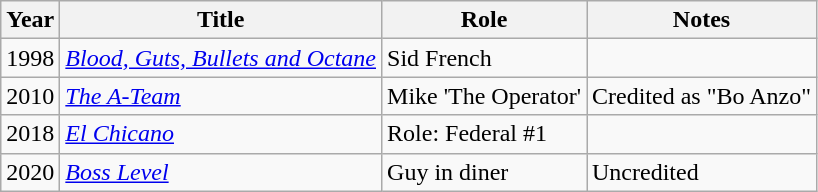<table class="wikitable">
<tr>
<th>Year</th>
<th>Title</th>
<th>Role</th>
<th>Notes</th>
</tr>
<tr>
<td>1998</td>
<td><em><a href='#'>Blood, Guts, Bullets and Octane</a></em></td>
<td>Sid French</td>
<td></td>
</tr>
<tr>
<td>2010</td>
<td><em><a href='#'>The A-Team</a></em></td>
<td>Mike 'The Operator'</td>
<td>Credited as "Bo Anzo"</td>
</tr>
<tr>
<td>2018</td>
<td><em><a href='#'>El Chicano</a></em></td>
<td>Role: Federal #1</td>
<td></td>
</tr>
<tr>
<td>2020</td>
<td><em><a href='#'>Boss Level</a></em></td>
<td>Guy in diner</td>
<td>Uncredited</td>
</tr>
</table>
